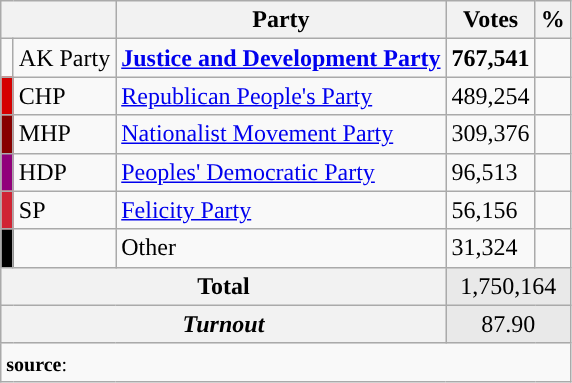<table class="wikitable">
<tr>
<th colspan="2" align="center"></th>
<th align="center">Party</th>
<th align="center">Votes</th>
<th align="center">%</th>
</tr>
<tr align="left">
<td></td>
<td>AK Party</td>
<td><strong><a href='#'>Justice and Development Party</a></strong></td>
<td><strong>767,541</strong></td>
<td><strong></strong></td>
</tr>
<tr align="left">
<td bgcolor="#d50000" width="1"></td>
<td>CHP</td>
<td><a href='#'>Republican People's Party</a></td>
<td>489,254</td>
<td></td>
</tr>
<tr align="left">
<td bgcolor="#870000" width="1"></td>
<td>MHP</td>
<td><a href='#'>Nationalist Movement Party</a></td>
<td>309,376</td>
<td></td>
</tr>
<tr align="left">
<td bgcolor="#91007B" width="1"></td>
<td>HDP</td>
<td><a href='#'>Peoples' Democratic Party</a></td>
<td>96,513</td>
<td></td>
</tr>
<tr align="left">
<td bgcolor="#D02433" width="1"></td>
<td>SP</td>
<td><a href='#'>Felicity Party</a></td>
<td>56,156</td>
<td></td>
</tr>
<tr align="left">
<td bgcolor=" " width="1"></td>
<td></td>
<td>Other</td>
<td>31,324</td>
<td></td>
</tr>
<tr align="left" style="background-color:#E9E9E9">
<th colspan="3" align="center"><strong>Total</strong></th>
<td colspan="5" align="center">1,750,164</td>
</tr>
<tr align="left" style="background-color:#E9E9E9">
<th colspan="3" align="center"><em>Turnout</em></th>
<td colspan="5" align="center">87.90</td>
</tr>
<tr>
<td colspan="9" align="left"><small><strong>source</strong>: </small></td>
</tr>
</table>
